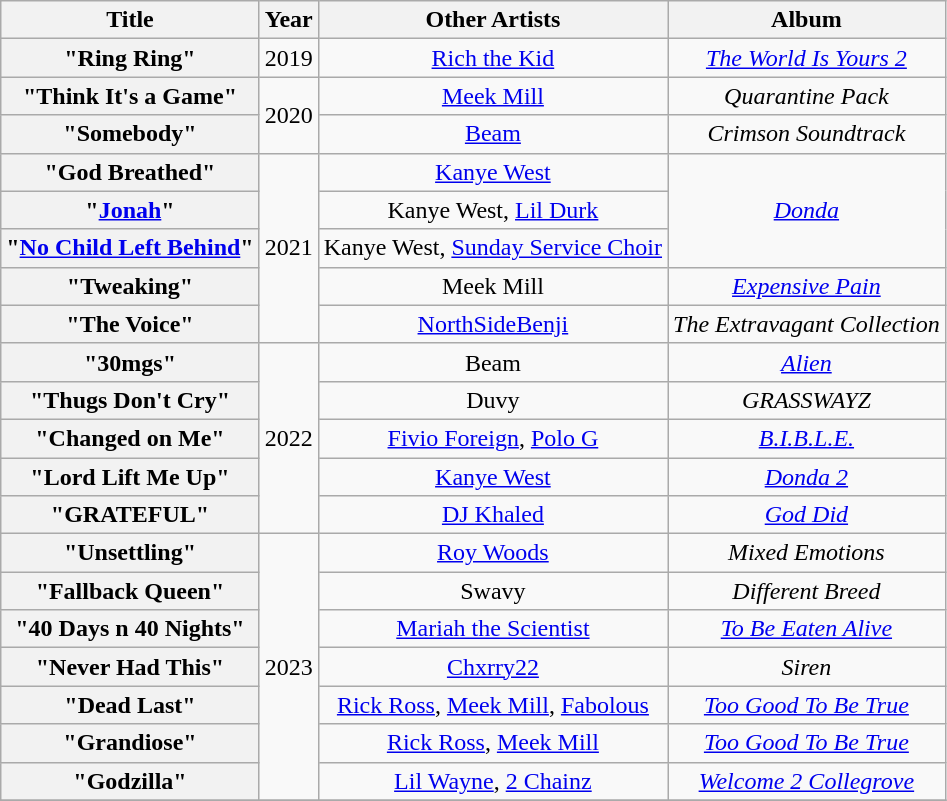<table class="wikitable plainrowheaders" style="text-align:center;">
<tr>
<th scope="col">Title</th>
<th scope="col">Year</th>
<th scope="col">Other Artists</th>
<th scope="col">Album</th>
</tr>
<tr>
<th scope="row">"Ring Ring"</th>
<td rowspan="1">2019</td>
<td><a href='#'>Rich the Kid</a></td>
<td><em><a href='#'>The World Is Yours 2</a></em></td>
</tr>
<tr>
<th scope="row">"Think It's a Game"</th>
<td rowspan="2">2020</td>
<td><a href='#'>Meek Mill</a></td>
<td><em>Quarantine Pack</em></td>
</tr>
<tr>
<th scope="row">"Somebody"</th>
<td><a href='#'>Beam</a></td>
<td><em>Crimson Soundtrack</em></td>
</tr>
<tr>
<th scope="row">"God Breathed"</th>
<td rowspan="5">2021</td>
<td><a href='#'>Kanye West</a></td>
<td rowspan="3"><em><a href='#'>Donda</a></em></td>
</tr>
<tr>
<th scope="row">"<a href='#'>Jonah</a>"</th>
<td>Kanye West, <a href='#'>Lil Durk</a></td>
</tr>
<tr>
<th scope="row">"<a href='#'>No Child Left Behind</a>"</th>
<td>Kanye West, <a href='#'>Sunday Service Choir</a></td>
</tr>
<tr>
<th scope="row">"Tweaking"</th>
<td>Meek Mill</td>
<td><em><a href='#'>Expensive Pain</a></em></td>
</tr>
<tr>
<th scope="row">"The Voice"</th>
<td><a href='#'>NorthSideBenji</a></td>
<td><em>The Extravagant Collection</em></td>
</tr>
<tr>
<th scope="row">"30mgs"</th>
<td rowspan="5">2022</td>
<td>Beam</td>
<td><em><a href='#'>Alien</a></em></td>
</tr>
<tr>
<th scope="row">"Thugs Don't Cry"</th>
<td>Duvy</td>
<td><em>GRASSWAYZ</em></td>
</tr>
<tr>
<th scope="row">"Changed on Me"</th>
<td><a href='#'>Fivio Foreign</a>, <a href='#'>Polo G</a></td>
<td><em><a href='#'>B.I.B.L.E.</a></em></td>
</tr>
<tr>
<th scope="row">"Lord Lift Me Up"</th>
<td><a href='#'>Kanye West</a></td>
<td><em><a href='#'>Donda 2</a></em></td>
</tr>
<tr>
<th scope="row">"GRATEFUL"</th>
<td><a href='#'>DJ Khaled</a></td>
<td><em><a href='#'>God Did</a></em></td>
</tr>
<tr>
<th scope="row">"Unsettling"</th>
<td rowspan="7">2023</td>
<td><a href='#'>Roy Woods</a></td>
<td><em>Mixed Emotions</em></td>
</tr>
<tr>
<th scope="row">"Fallback Queen"</th>
<td>Swavy</td>
<td><em>Different Breed</em></td>
</tr>
<tr>
<th scope="row">"40 Days n 40 Nights"</th>
<td><a href='#'>Mariah the Scientist</a></td>
<td><em><a href='#'>To Be Eaten Alive</a></em></td>
</tr>
<tr>
<th scope="row">"Never Had This"</th>
<td><a href='#'>Chxrry22</a></td>
<td><em>Siren</em></td>
</tr>
<tr>
<th scope="row">"Dead Last"</th>
<td><a href='#'>Rick Ross</a>, <a href='#'>Meek Mill</a>, <a href='#'>Fabolous</a></td>
<td><em><a href='#'>Too Good To Be True</a></em></td>
</tr>
<tr>
<th scope="row">"Grandiose"</th>
<td><a href='#'>Rick Ross</a>, <a href='#'>Meek Mill</a></td>
<td><em><a href='#'>Too Good To Be True</a></em></td>
</tr>
<tr>
<th scope="row">"Godzilla"</th>
<td><a href='#'>Lil Wayne</a>, <a href='#'>2 Chainz</a></td>
<td><em><a href='#'>Welcome 2 Collegrove</a></em></td>
</tr>
<tr>
</tr>
</table>
